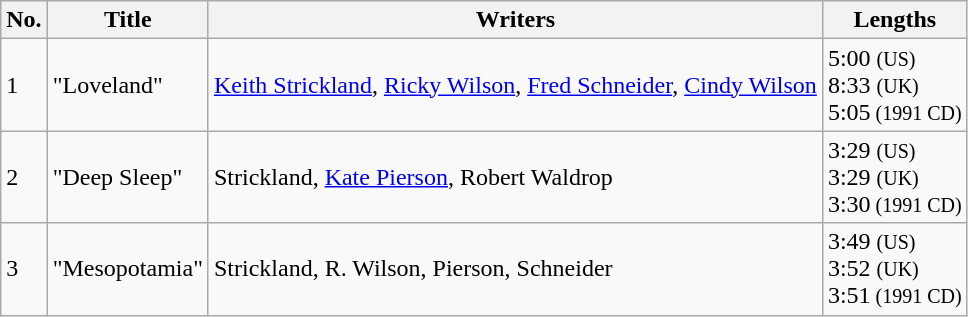<table class="wikitable">
<tr>
<th>No.</th>
<th>Title</th>
<th>Writers</th>
<th>Lengths</th>
</tr>
<tr>
<td>1</td>
<td>"Loveland"</td>
<td><a href='#'>Keith Strickland</a>, <a href='#'>Ricky Wilson</a>, <a href='#'>Fred Schneider</a>, <a href='#'>Cindy Wilson</a></td>
<td>5:00 <small>(US)</small><br>8:33 <small>(UK)</small><br>5:05<small> (1991 CD)</small></td>
</tr>
<tr>
<td>2</td>
<td>"Deep Sleep"</td>
<td>Strickland, <a href='#'>Kate Pierson</a>, Robert Waldrop</td>
<td>3:29 <small>(US)</small><br>3:29 <small>(UK)</small><br>3:30<small> (1991 CD)</small></td>
</tr>
<tr>
<td>3</td>
<td>"Mesopotamia"</td>
<td>Strickland, R. Wilson, Pierson, Schneider</td>
<td>3:49 <small>(US)</small><br>3:52 <small>(UK)</small><br>3:51<small> (1991 CD)</small></td>
</tr>
</table>
